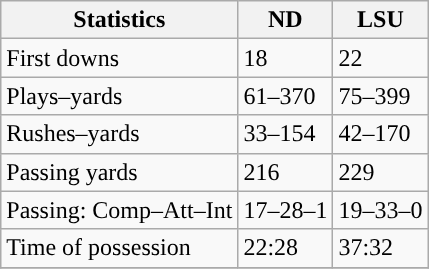<table class="wikitable">
<tr>
<th>Statistics</th>
<th>ND</th>
<th>LSU</th>
</tr>
<tr>
<td>First downs</td>
<td>18</td>
<td>22</td>
</tr>
<tr>
<td>Plays–yards</td>
<td>61–370</td>
<td>75–399</td>
</tr>
<tr>
<td>Rushes–yards</td>
<td>33–154</td>
<td>42–170</td>
</tr>
<tr>
<td>Passing yards</td>
<td>216</td>
<td>229</td>
</tr>
<tr>
<td>Passing: Comp–Att–Int</td>
<td>17–28–1</td>
<td>19–33–0</td>
</tr>
<tr>
<td>Time of possession</td>
<td>22:28</td>
<td>37:32</td>
</tr>
<tr>
</tr>
</table>
